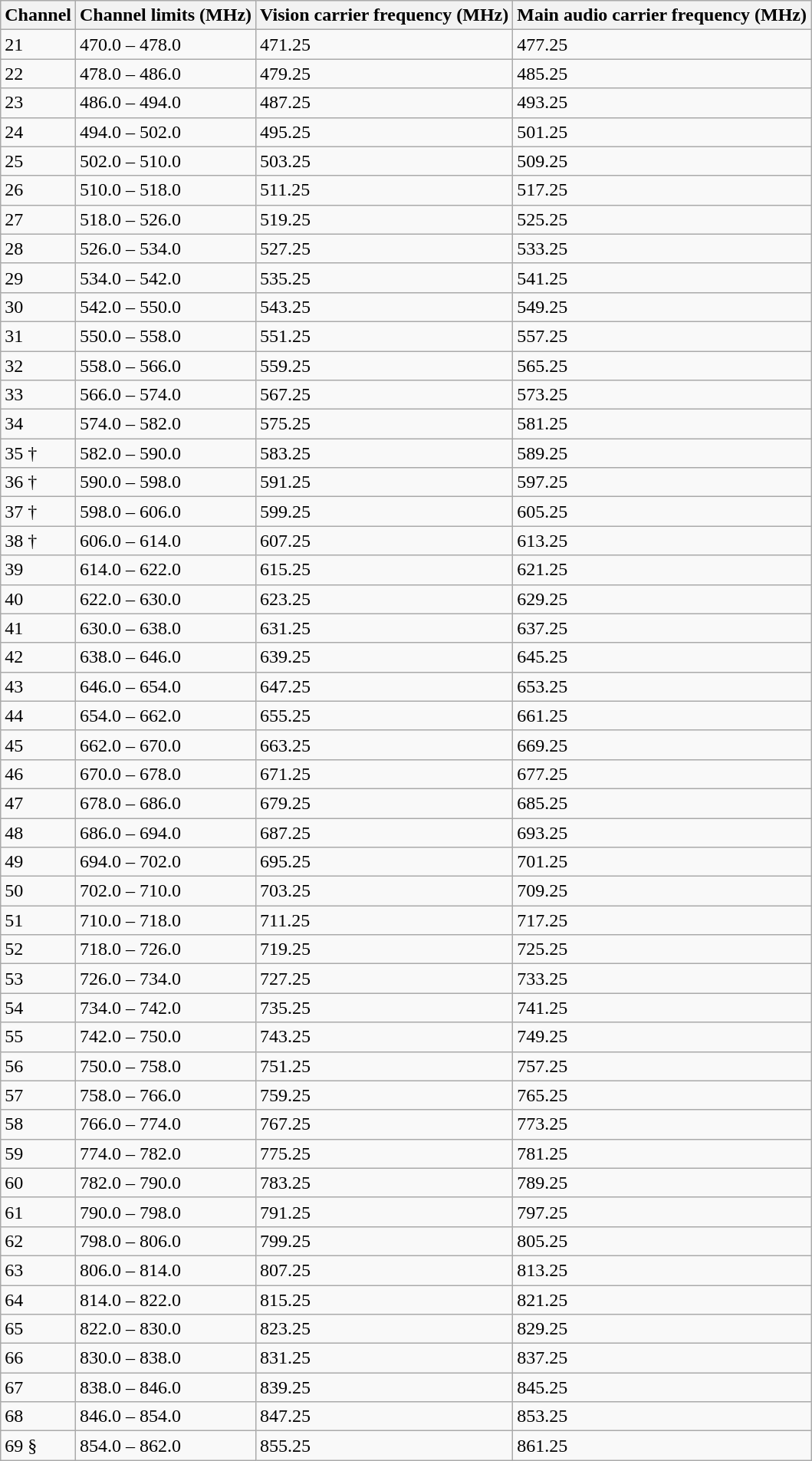<table class="wikitable">
<tr>
<th>Channel</th>
<th>Channel limits (MHz)</th>
<th>Vision carrier frequency (MHz)</th>
<th>Main audio carrier frequency (MHz)</th>
</tr>
<tr>
<td>21</td>
<td>470.0 – 478.0</td>
<td>471.25</td>
<td>477.25</td>
</tr>
<tr>
<td>22</td>
<td>478.0 – 486.0</td>
<td>479.25</td>
<td>485.25</td>
</tr>
<tr>
<td>23</td>
<td>486.0 – 494.0</td>
<td>487.25</td>
<td>493.25</td>
</tr>
<tr>
<td>24</td>
<td>494.0 – 502.0</td>
<td>495.25</td>
<td>501.25</td>
</tr>
<tr>
<td>25</td>
<td>502.0 – 510.0</td>
<td>503.25</td>
<td>509.25</td>
</tr>
<tr>
<td>26</td>
<td>510.0 – 518.0</td>
<td>511.25</td>
<td>517.25</td>
</tr>
<tr>
<td>27</td>
<td>518.0 – 526.0</td>
<td>519.25</td>
<td>525.25</td>
</tr>
<tr>
<td>28</td>
<td>526.0 – 534.0</td>
<td>527.25</td>
<td>533.25</td>
</tr>
<tr>
<td>29</td>
<td>534.0 – 542.0</td>
<td>535.25</td>
<td>541.25</td>
</tr>
<tr>
<td>30</td>
<td>542.0 – 550.0</td>
<td>543.25</td>
<td>549.25</td>
</tr>
<tr>
<td>31</td>
<td>550.0 – 558.0</td>
<td>551.25</td>
<td>557.25</td>
</tr>
<tr>
<td>32</td>
<td>558.0 – 566.0</td>
<td>559.25</td>
<td>565.25</td>
</tr>
<tr>
<td>33</td>
<td>566.0 – 574.0</td>
<td>567.25</td>
<td>573.25</td>
</tr>
<tr>
<td>34</td>
<td>574.0 – 582.0</td>
<td>575.25</td>
<td>581.25</td>
</tr>
<tr>
<td>35 †</td>
<td>582.0 – 590.0</td>
<td>583.25</td>
<td>589.25</td>
</tr>
<tr>
<td>36 †</td>
<td>590.0 – 598.0</td>
<td>591.25</td>
<td>597.25</td>
</tr>
<tr>
<td>37 †</td>
<td>598.0 – 606.0</td>
<td>599.25</td>
<td>605.25</td>
</tr>
<tr>
<td>38 †</td>
<td>606.0 – 614.0</td>
<td>607.25</td>
<td>613.25</td>
</tr>
<tr>
<td>39</td>
<td>614.0 – 622.0</td>
<td>615.25</td>
<td>621.25</td>
</tr>
<tr>
<td>40</td>
<td>622.0 – 630.0</td>
<td>623.25</td>
<td>629.25</td>
</tr>
<tr>
<td>41</td>
<td>630.0 – 638.0</td>
<td>631.25</td>
<td>637.25</td>
</tr>
<tr>
<td>42</td>
<td>638.0 – 646.0</td>
<td>639.25</td>
<td>645.25</td>
</tr>
<tr>
<td>43</td>
<td>646.0 – 654.0</td>
<td>647.25</td>
<td>653.25</td>
</tr>
<tr>
<td>44</td>
<td>654.0 – 662.0</td>
<td>655.25</td>
<td>661.25</td>
</tr>
<tr>
<td>45</td>
<td>662.0 – 670.0</td>
<td>663.25</td>
<td>669.25</td>
</tr>
<tr>
<td>46</td>
<td>670.0 – 678.0</td>
<td>671.25</td>
<td>677.25</td>
</tr>
<tr>
<td>47</td>
<td>678.0 – 686.0</td>
<td>679.25</td>
<td>685.25</td>
</tr>
<tr>
<td>48</td>
<td>686.0 – 694.0</td>
<td>687.25</td>
<td>693.25</td>
</tr>
<tr>
<td>49</td>
<td>694.0 – 702.0</td>
<td>695.25</td>
<td>701.25</td>
</tr>
<tr>
<td>50</td>
<td>702.0 – 710.0</td>
<td>703.25</td>
<td>709.25</td>
</tr>
<tr>
<td>51</td>
<td>710.0 – 718.0</td>
<td>711.25</td>
<td>717.25</td>
</tr>
<tr>
<td>52</td>
<td>718.0 – 726.0</td>
<td>719.25</td>
<td>725.25</td>
</tr>
<tr>
<td>53</td>
<td>726.0 – 734.0</td>
<td>727.25</td>
<td>733.25</td>
</tr>
<tr>
<td>54</td>
<td>734.0 – 742.0</td>
<td>735.25</td>
<td>741.25</td>
</tr>
<tr>
<td>55</td>
<td>742.0 – 750.0</td>
<td>743.25</td>
<td>749.25</td>
</tr>
<tr>
<td>56</td>
<td>750.0 – 758.0</td>
<td>751.25</td>
<td>757.25</td>
</tr>
<tr>
<td>57</td>
<td>758.0 – 766.0</td>
<td>759.25</td>
<td>765.25</td>
</tr>
<tr>
<td>58</td>
<td>766.0 – 774.0</td>
<td>767.25</td>
<td>773.25</td>
</tr>
<tr>
<td>59</td>
<td>774.0 – 782.0</td>
<td>775.25</td>
<td>781.25</td>
</tr>
<tr>
<td>60</td>
<td>782.0 – 790.0</td>
<td>783.25</td>
<td>789.25</td>
</tr>
<tr>
<td>61</td>
<td>790.0 – 798.0</td>
<td>791.25</td>
<td>797.25</td>
</tr>
<tr>
<td>62</td>
<td>798.0 – 806.0</td>
<td>799.25</td>
<td>805.25</td>
</tr>
<tr>
<td>63</td>
<td>806.0 – 814.0</td>
<td>807.25</td>
<td>813.25</td>
</tr>
<tr>
<td>64</td>
<td>814.0 – 822.0</td>
<td>815.25</td>
<td>821.25</td>
</tr>
<tr>
<td>65</td>
<td>822.0 – 830.0</td>
<td>823.25</td>
<td>829.25</td>
</tr>
<tr>
<td>66</td>
<td>830.0 – 838.0</td>
<td>831.25</td>
<td>837.25</td>
</tr>
<tr>
<td>67</td>
<td>838.0 – 846.0</td>
<td>839.25</td>
<td>845.25</td>
</tr>
<tr>
<td>68</td>
<td>846.0 – 854.0</td>
<td>847.25</td>
<td>853.25</td>
</tr>
<tr>
<td>69 §</td>
<td>854.0 – 862.0</td>
<td>855.25</td>
<td>861.25</td>
</tr>
</table>
